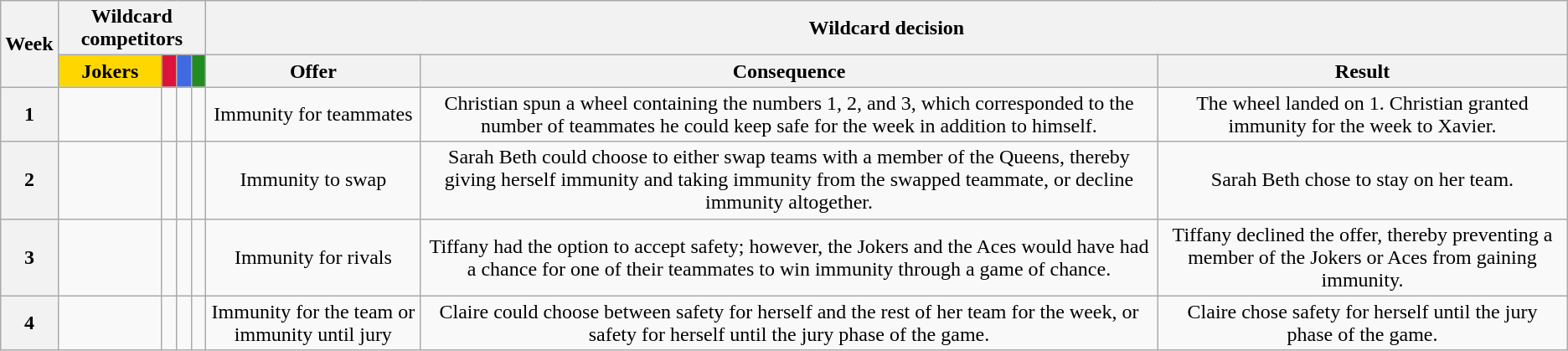<table class="wikitable" style="text-align:center;">
<tr>
<th scope="col" rowspan="2">Week</th>
<th scope="colgroup" colspan="4">Wildcard competitors</th>
<th scope="colgroup" colspan="3">Wildcard decision</th>
</tr>
<tr>
<th scope="col" style="background:gold;">Jokers<br></th>
<th scope="col" style="background:crimson;"><br></th>
<th scope="col" style="background:royalblue;"><br></th>
<th scope="col" style="background:forestgreen;"><br></th>
<th scope="col">Offer</th>
<th scope="col">Consequence</th>
<th scope="col">Result</th>
</tr>
<tr>
<th scope="row">1</th>
<td></td>
<td></td>
<td></td>
<td></td>
<td>Immunity for teammates</td>
<td>Christian spun a wheel containing the numbers 1, 2, and 3, which corresponded to the number of teammates he could keep safe for the week in addition to himself.</td>
<td>The wheel landed on 1. Christian granted immunity for the week to Xavier.</td>
</tr>
<tr>
<th scope="row">2</th>
<td></td>
<td></td>
<td></td>
<td></td>
<td>Immunity to swap</td>
<td>Sarah Beth could choose to either swap teams with a member of the Queens, thereby giving herself immunity and taking immunity from the swapped teammate, or decline immunity altogether.</td>
<td>Sarah Beth chose to stay on her team.</td>
</tr>
<tr>
<th scope="row">3</th>
<td></td>
<td></td>
<td></td>
<td></td>
<td>Immunity for rivals</td>
<td>Tiffany had the option to accept safety; however, the Jokers and the Aces would have had a chance for one of their teammates to win immunity through a game of chance.</td>
<td>Tiffany declined the offer, thereby preventing a member of the Jokers or Aces from gaining immunity.</td>
</tr>
<tr>
<th scope="row">4</th>
<td></td>
<td></td>
<td></td>
<td></td>
<td>Immunity for the team or immunity until jury</td>
<td>Claire could choose between safety for herself and the rest of her team for the week, or safety for herself until the jury phase of the game.</td>
<td>Claire chose safety for herself until the jury phase of the game.</td>
</tr>
</table>
